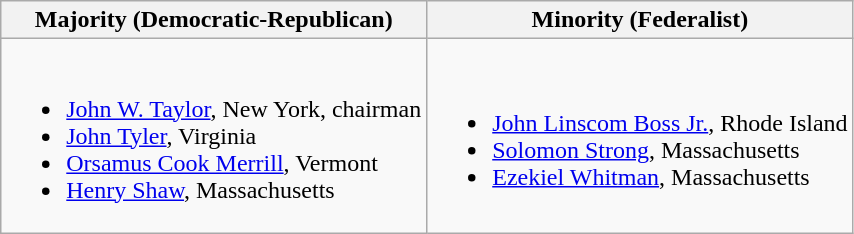<table class=wikitable>
<tr>
<th>Majority (Democratic-Republican)</th>
<th>Minority (Federalist)</th>
</tr>
<tr>
<td><br><ul><li><a href='#'>John W. Taylor</a>, New York, chairman</li><li><a href='#'>John Tyler</a>, Virginia</li><li><a href='#'>Orsamus Cook Merrill</a>, Vermont</li><li><a href='#'>Henry Shaw</a>, Massachusetts</li></ul></td>
<td><br><ul><li><a href='#'>John Linscom Boss Jr.</a>, Rhode Island</li><li><a href='#'>Solomon Strong</a>, Massachusetts</li><li><a href='#'>Ezekiel Whitman</a>, Massachusetts</li></ul></td>
</tr>
</table>
